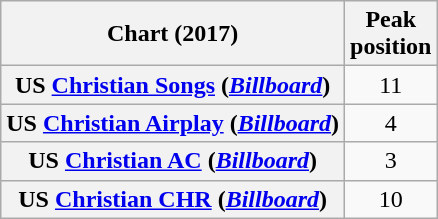<table class="wikitable sortable plainrowheaders" style="text-align:center">
<tr>
<th scope="col">Chart (2017)</th>
<th scope="col">Peak<br>position</th>
</tr>
<tr>
<th scope="row">US <a href='#'>Christian Songs</a> (<em><a href='#'>Billboard</a></em>)</th>
<td>11</td>
</tr>
<tr>
<th scope="row">US <a href='#'>Christian Airplay</a> (<em><a href='#'>Billboard</a></em>)</th>
<td>4</td>
</tr>
<tr>
<th scope="row">US <a href='#'>Christian AC</a> (<em><a href='#'>Billboard</a></em>)</th>
<td>3</td>
</tr>
<tr>
<th scope="row">US <a href='#'>Christian CHR</a> (<em><a href='#'>Billboard</a></em>)</th>
<td>10</td>
</tr>
</table>
